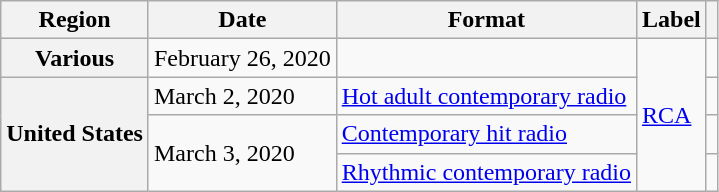<table class="wikitable sortable plainrowheaders">
<tr>
<th scope="col">Region</th>
<th scope="col">Date</th>
<th scope="col">Format</th>
<th scope="col">Label</th>
<th scope="col" class="unsortable"></th>
</tr>
<tr>
<th scope="row">Various</th>
<td>February 26, 2020</td>
<td></td>
<td rowspan="4"><a href='#'>RCA</a></td>
<td style="text-align:center"></td>
</tr>
<tr>
<th scope="row" rowspan="3">United States</th>
<td>March 2, 2020</td>
<td><a href='#'>Hot adult contemporary radio</a></td>
<td style="text-align:center"></td>
</tr>
<tr>
<td rowspan="2">March 3, 2020</td>
<td><a href='#'>Contemporary hit radio</a></td>
<td style="text-align:center"></td>
</tr>
<tr>
<td><a href='#'>Rhythmic contemporary radio</a></td>
<td style="text-align:center"></td>
</tr>
</table>
